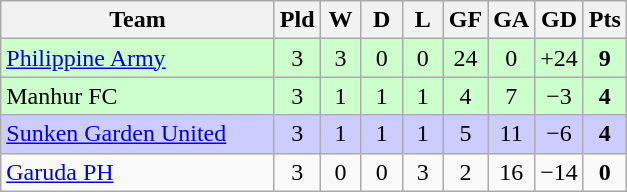<table class="wikitable" style="text-align: center;">
<tr>
<th width="175">Team</th>
<th width="20">Pld</th>
<th width="20">W</th>
<th width="20">D</th>
<th width="20">L</th>
<th width="20">GF</th>
<th width="20">GA</th>
<th width="20">GD</th>
<th width="20">Pts</th>
</tr>
<tr bgcolor=#ccffcc>
<td style="text-align:left;"><a href='#'>Philippine Army</a></td>
<td>3</td>
<td>3</td>
<td>0</td>
<td>0</td>
<td>24</td>
<td>0</td>
<td>+24</td>
<td><strong>9</strong></td>
</tr>
<tr bgcolor=#ccffcc>
<td style="text-align:left;">Manhur FC</td>
<td>3</td>
<td>1</td>
<td>1</td>
<td>1</td>
<td>4</td>
<td>7</td>
<td>−3</td>
<td><strong>4</strong></td>
</tr>
<tr bgcolor=#ccccff>
<td style="text-align:left;"><a href='#'>Sunken Garden United</a></td>
<td>3</td>
<td>1</td>
<td>1</td>
<td>1</td>
<td>5</td>
<td>11</td>
<td>−6</td>
<td><strong>4</strong></td>
</tr>
<tr>
<td style="text-align:left;"><a href='#'>Garuda PH</a></td>
<td>3</td>
<td>0</td>
<td>0</td>
<td>3</td>
<td>2</td>
<td>16</td>
<td>−14</td>
<td><strong>0</strong></td>
</tr>
</table>
